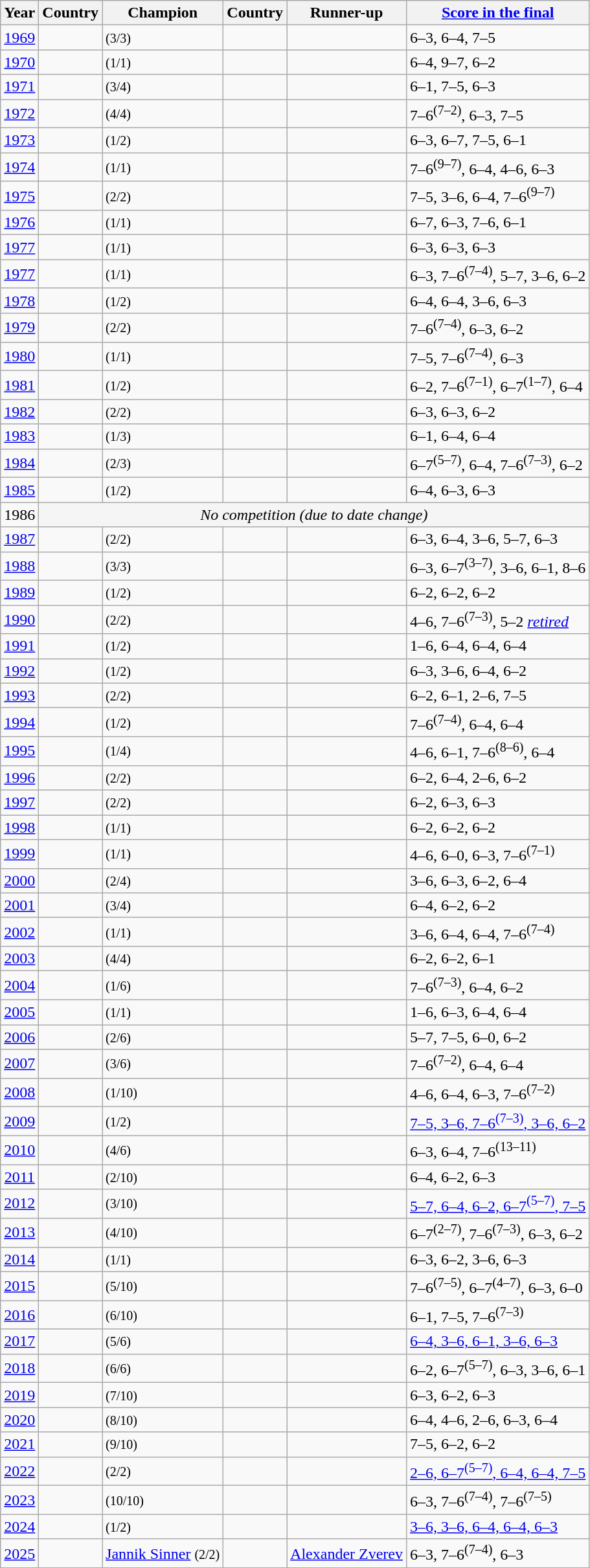<table class="sortable wikitable">
<tr>
<th scope="col">Year</th>
<th scope="col">Country</th>
<th scope="col">Champion</th>
<th scope="col">Country</th>
<th scope="col">Runner-up</th>
<th scope="col" class="unsortable"><a href='#'>Score in the final</a></th>
</tr>
<tr>
<td style="text-align:center;"><a href='#'>1969</a></td>
<td></td>
<td> <small>(3/3)</small></td>
<td></td>
<td></td>
<td>6–3, 6–4, 7–5</td>
</tr>
<tr>
<td style="text-align:center;"><a href='#'>1970</a></td>
<td></td>
<td> <small>(1/1)</small></td>
<td></td>
<td></td>
<td>6–4, 9–7, 6–2</td>
</tr>
<tr>
<td style="text-align:center;"><a href='#'>1971</a></td>
<td></td>
<td> <small>(3/4)</small></td>
<td></td>
<td></td>
<td>6–1, 7–5, 6–3</td>
</tr>
<tr>
<td style="text-align:center;"><a href='#'>1972</a></td>
<td></td>
<td> <small>(4/4)</small></td>
<td></td>
<td></td>
<td>7–6<sup>(7–2)</sup>, 6–3, 7–5</td>
</tr>
<tr>
<td style="text-align:center;"><a href='#'>1973</a></td>
<td></td>
<td> <small>(1/2)</small></td>
<td></td>
<td></td>
<td>6–3, 6–7, 7–5, 6–1</td>
</tr>
<tr>
<td style="text-align:center;"><a href='#'>1974</a></td>
<td></td>
<td> <small>(1/1)</small></td>
<td></td>
<td></td>
<td>7–6<sup>(9–7)</sup>, 6–4, 4–6, 6–3</td>
</tr>
<tr>
<td style="text-align:center;"><a href='#'>1975</a></td>
<td></td>
<td> <small>(2/2)</small></td>
<td></td>
<td></td>
<td>7–5, 3–6, 6–4, 7–6<sup>(9–7)</sup></td>
</tr>
<tr>
<td style="text-align:center;"><a href='#'>1976</a></td>
<td></td>
<td> <small>(1/1)</small></td>
<td></td>
<td></td>
<td>6–7, 6–3, 7–6, 6–1</td>
</tr>
<tr>
<td style="text-align:center;"><a href='#'>1977</a></td>
<td></td>
<td> <small>(1/1)</small></td>
<td></td>
<td></td>
<td>6–3, 6–3, 6–3</td>
</tr>
<tr>
<td style="text-align:center;"><a href='#'>1977</a></td>
<td></td>
<td> <small>(1/1)</small></td>
<td></td>
<td></td>
<td>6–3, 7–6<sup>(7–4)</sup>, 5–7, 3–6, 6–2</td>
</tr>
<tr>
<td style="text-align:center;"><a href='#'>1978</a></td>
<td></td>
<td> <small>(1/2)</small></td>
<td></td>
<td></td>
<td>6–4, 6–4, 3–6, 6–3</td>
</tr>
<tr>
<td style="text-align:center;"><a href='#'>1979</a></td>
<td></td>
<td> <small>(2/2)</small></td>
<td></td>
<td></td>
<td>7–6<sup>(7–4)</sup>, 6–3, 6–2</td>
</tr>
<tr>
<td style="text-align:center;"><a href='#'>1980</a></td>
<td></td>
<td> <small>(1/1)</small></td>
<td></td>
<td></td>
<td>7–5, 7–6<sup>(7–4)</sup>, 6–3</td>
</tr>
<tr>
<td style="text-align:center;"><a href='#'>1981</a></td>
<td></td>
<td> <small>(1/2)</small></td>
<td></td>
<td></td>
<td>6–2, 7–6<sup>(7–1)</sup>, 6–7<sup>(1–7)</sup>, 6–4</td>
</tr>
<tr>
<td style="text-align:center;"><a href='#'>1982</a></td>
<td></td>
<td> <small>(2/2)</small></td>
<td></td>
<td></td>
<td>6–3, 6–3, 6–2</td>
</tr>
<tr>
<td style="text-align:center;"><a href='#'>1983</a></td>
<td></td>
<td> <small>(1/3)</small></td>
<td></td>
<td></td>
<td>6–1, 6–4, 6–4</td>
</tr>
<tr>
<td style="text-align:center;"><a href='#'>1984</a></td>
<td></td>
<td> <small>(2/3)</small></td>
<td></td>
<td></td>
<td>6–7<sup>(5–7)</sup>, 6–4, 7–6<sup>(7–3)</sup>, 6–2</td>
</tr>
<tr>
<td style="text-align:center;"><a href='#'>1985</a></td>
<td></td>
<td> <small>(1/2)</small></td>
<td></td>
<td></td>
<td>6–4, 6–3, 6–3</td>
</tr>
<tr>
<td style="text-align:center;">1986</td>
<td colspan=5 align="center" bgcolor="F5F5F5"><em>No competition (due to date change)</em></td>
</tr>
<tr>
<td style="text-align:center;"><a href='#'>1987</a></td>
<td></td>
<td> <small>(2/2)</small></td>
<td></td>
<td></td>
<td>6–3, 6–4, 3–6, 5–7, 6–3</td>
</tr>
<tr>
<td style="text-align:center;"><a href='#'>1988</a></td>
<td></td>
<td> <small>(3/3)</small></td>
<td></td>
<td></td>
<td>6–3, 6–7<sup>(3–7)</sup>, 3–6, 6–1, 8–6</td>
</tr>
<tr>
<td style="text-align:center;"><a href='#'>1989</a></td>
<td></td>
<td> <small>(1/2)</small></td>
<td></td>
<td></td>
<td>6–2, 6–2, 6–2</td>
</tr>
<tr>
<td style="text-align:center;"><a href='#'>1990</a></td>
<td></td>
<td> <small>(2/2)</small></td>
<td></td>
<td></td>
<td>4–6, 7–6<sup>(7–3)</sup>, 5–2 <em><a href='#'>retired</a></em></td>
</tr>
<tr>
<td style="text-align:center;"><a href='#'>1991</a></td>
<td></td>
<td> <small>(1/2)</small></td>
<td></td>
<td></td>
<td>1–6, 6–4, 6–4, 6–4</td>
</tr>
<tr>
<td style="text-align:center;"><a href='#'>1992</a></td>
<td></td>
<td> <small>(1/2)</small></td>
<td></td>
<td></td>
<td>6–3, 3–6, 6–4, 6–2</td>
</tr>
<tr>
<td style="text-align:center;"><a href='#'>1993</a></td>
<td></td>
<td> <small>(2/2)</small></td>
<td></td>
<td></td>
<td>6–2, 6–1, 2–6, 7–5</td>
</tr>
<tr>
<td style="text-align:center;"><a href='#'>1994</a></td>
<td></td>
<td> <small>(1/2)</small></td>
<td></td>
<td></td>
<td>7–6<sup>(7–4)</sup>, 6–4, 6–4</td>
</tr>
<tr>
<td style="text-align:center;"><a href='#'>1995</a></td>
<td></td>
<td> <small>(1/4)</small></td>
<td></td>
<td></td>
<td>4–6, 6–1, 7–6<sup>(8–6)</sup>, 6–4</td>
</tr>
<tr>
<td style="text-align:center;"><a href='#'>1996</a></td>
<td></td>
<td> <small>(2/2)</small></td>
<td></td>
<td></td>
<td>6–2, 6–4, 2–6, 6–2</td>
</tr>
<tr>
<td style="text-align:center;"><a href='#'>1997</a></td>
<td></td>
<td> <small>(2/2)</small></td>
<td></td>
<td></td>
<td>6–2, 6–3, 6–3</td>
</tr>
<tr>
<td style="text-align:center;"><a href='#'>1998</a></td>
<td></td>
<td> <small>(1/1)</small></td>
<td></td>
<td></td>
<td>6–2, 6–2, 6–2</td>
</tr>
<tr>
<td style="text-align:center;"><a href='#'>1999</a></td>
<td></td>
<td> <small>(1/1)</small></td>
<td></td>
<td></td>
<td>4–6, 6–0, 6–3, 7–6<sup>(7–1)</sup></td>
</tr>
<tr>
<td style="text-align:center;"><a href='#'>2000</a></td>
<td></td>
<td> <small>(2/4)</small></td>
<td></td>
<td></td>
<td>3–6, 6–3, 6–2, 6–4</td>
</tr>
<tr>
<td style="text-align:center;"><a href='#'>2001</a></td>
<td></td>
<td> <small>(3/4)</small></td>
<td></td>
<td></td>
<td>6–4, 6–2, 6–2</td>
</tr>
<tr>
<td style="text-align:center;"><a href='#'>2002</a></td>
<td></td>
<td> <small>(1/1)</small></td>
<td></td>
<td></td>
<td>3–6, 6–4, 6–4, 7–6<sup>(7–4)</sup></td>
</tr>
<tr>
<td style="text-align:center;"><a href='#'>2003</a></td>
<td></td>
<td> <small>(4/4)</small></td>
<td></td>
<td></td>
<td>6–2, 6–2, 6–1</td>
</tr>
<tr>
<td style="text-align:center;"><a href='#'>2004</a></td>
<td></td>
<td> <small>(1/6)</small></td>
<td></td>
<td></td>
<td>7–6<sup>(7–3)</sup>, 6–4, 6–2</td>
</tr>
<tr>
<td style="text-align:center;"><a href='#'>2005</a></td>
<td></td>
<td> <small>(1/1)</small></td>
<td></td>
<td></td>
<td>1–6, 6–3, 6–4, 6–4</td>
</tr>
<tr>
<td style="text-align:center;"><a href='#'>2006</a></td>
<td></td>
<td> <small>(2/6)</small></td>
<td></td>
<td></td>
<td>5–7, 7–5, 6–0, 6–2</td>
</tr>
<tr>
<td style="text-align:center;"><a href='#'>2007</a></td>
<td></td>
<td> <small>(3/6)</small></td>
<td></td>
<td></td>
<td>7–6<sup>(7–2)</sup>, 6–4, 6–4</td>
</tr>
<tr>
<td style="text-align:center;"><a href='#'>2008</a></td>
<td></td>
<td> <small>(1/10)</small></td>
<td></td>
<td></td>
<td>4–6, 6–4, 6–3, 7–6<sup>(7–2)</sup></td>
</tr>
<tr>
<td style="text-align:center;"><a href='#'>2009</a></td>
<td></td>
<td> <small>(1/2)</small></td>
<td></td>
<td></td>
<td><a href='#'>7–5, 3–6, 7–6<sup>(7–3)</sup>, 3–6, 6–2</a></td>
</tr>
<tr>
<td style="text-align:center;"><a href='#'>2010</a></td>
<td></td>
<td> <small>(4/6)</small></td>
<td></td>
<td></td>
<td>6–3, 6–4, 7–6<sup>(13–11)</sup></td>
</tr>
<tr>
<td style="text-align:center;"><a href='#'>2011</a></td>
<td></td>
<td> <small>(2/10)</small></td>
<td></td>
<td></td>
<td>6–4, 6–2, 6–3</td>
</tr>
<tr>
<td style="text-align:center;"><a href='#'>2012</a></td>
<td></td>
<td> <small>(3/10)</small></td>
<td></td>
<td></td>
<td><a href='#'>5–7, 6–4, 6–2, 6–7<sup>(5–7)</sup>, 7–5</a></td>
</tr>
<tr>
<td style="text-align:center;"><a href='#'>2013</a></td>
<td></td>
<td> <small>(4/10)</small></td>
<td></td>
<td></td>
<td>6–7<sup>(2–7)</sup>, 7–6<sup>(7–3)</sup>, 6–3, 6–2</td>
</tr>
<tr>
<td style="text-align:center;"><a href='#'>2014</a></td>
<td></td>
<td> <small>(1/1)</small></td>
<td></td>
<td></td>
<td>6–3, 6–2, 3–6, 6–3</td>
</tr>
<tr>
<td style="text-align:center;"><a href='#'>2015</a></td>
<td></td>
<td> <small>(5/10)</small></td>
<td></td>
<td></td>
<td>7–6<sup>(7–5)</sup>, 6–7<sup>(4–7)</sup>, 6–3, 6–0</td>
</tr>
<tr>
<td style="text-align:center;"><a href='#'>2016</a></td>
<td></td>
<td> <small>(6/10)</small></td>
<td></td>
<td></td>
<td>6–1, 7–5, 7–6<sup>(7–3)</sup></td>
</tr>
<tr>
<td style="text-align:center;"><a href='#'>2017</a></td>
<td></td>
<td> <small>(5/6)</small></td>
<td></td>
<td></td>
<td><a href='#'>6–4, 3–6, 6–1, 3–6, 6–3</a></td>
</tr>
<tr>
<td style="text-align:center;"><a href='#'>2018</a></td>
<td></td>
<td> <small>(6/6)</small></td>
<td></td>
<td></td>
<td>6–2, 6–7<sup>(5–7)</sup>, 6–3, 3–6, 6–1</td>
</tr>
<tr>
<td style="text-align:center;"><a href='#'>2019</a></td>
<td></td>
<td> <small>(7/10)</small></td>
<td></td>
<td></td>
<td>6–3, 6–2, 6–3</td>
</tr>
<tr>
<td style="text-align:center;"><a href='#'>2020</a></td>
<td></td>
<td> <small>(8/10)</small></td>
<td></td>
<td></td>
<td>6–4, 4–6, 2–6, 6–3, 6–4</td>
</tr>
<tr>
<td style="text-align:center;"><a href='#'>2021</a></td>
<td></td>
<td> <small>(9/10)</small></td>
<td></td>
<td></td>
<td>7–5, 6–2, 6–2</td>
</tr>
<tr>
<td style="text-align:center;"><a href='#'>2022</a></td>
<td></td>
<td> <small>(2/2)</small></td>
<td></td>
<td></td>
<td><a href='#'>2–6, 6–7<sup>(5–7)</sup>, 6–4, 6–4, 7–5</a></td>
</tr>
<tr>
<td style="text-align:center;"><a href='#'>2023</a></td>
<td></td>
<td> <small>(10/10)</small></td>
<td></td>
<td></td>
<td>6–3, 7–6<sup>(7–4)</sup>, 7–6<sup>(7–5)</sup></td>
</tr>
<tr>
<td style="text-align:center;"><a href='#'>2024</a></td>
<td></td>
<td> <small>(1/2)</small></td>
<td></td>
<td></td>
<td><a href='#'>3–6, 3–6, 6–4, 6–4, 6–3</a></td>
</tr>
<tr>
<td style="text-align:center;"><a href='#'>2025</a></td>
<td></td>
<td><a href='#'>Jannik Sinner</a> <small>(2/2)</small></td>
<td></td>
<td><a href='#'>Alexander Zverev</a></td>
<td>6–3, 7–6<sup>(7–4)</sup>, 6–3</td>
</tr>
</table>
